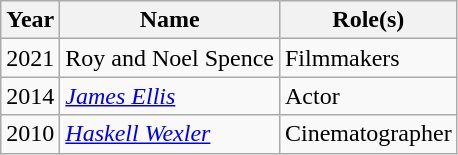<table class="wikitable">
<tr>
<th>Year</th>
<th>Name</th>
<th>Role(s)</th>
</tr>
<tr>
<td>2021</td>
<td>Roy and Noel Spence</td>
<td>Filmmakers</td>
</tr>
<tr>
<td>2014</td>
<td><em><a href='#'>James Ellis</a></em></td>
<td>Actor</td>
</tr>
<tr>
<td>2010</td>
<td><em><a href='#'>Haskell Wexler</a></em></td>
<td>Cinematographer</td>
</tr>
</table>
